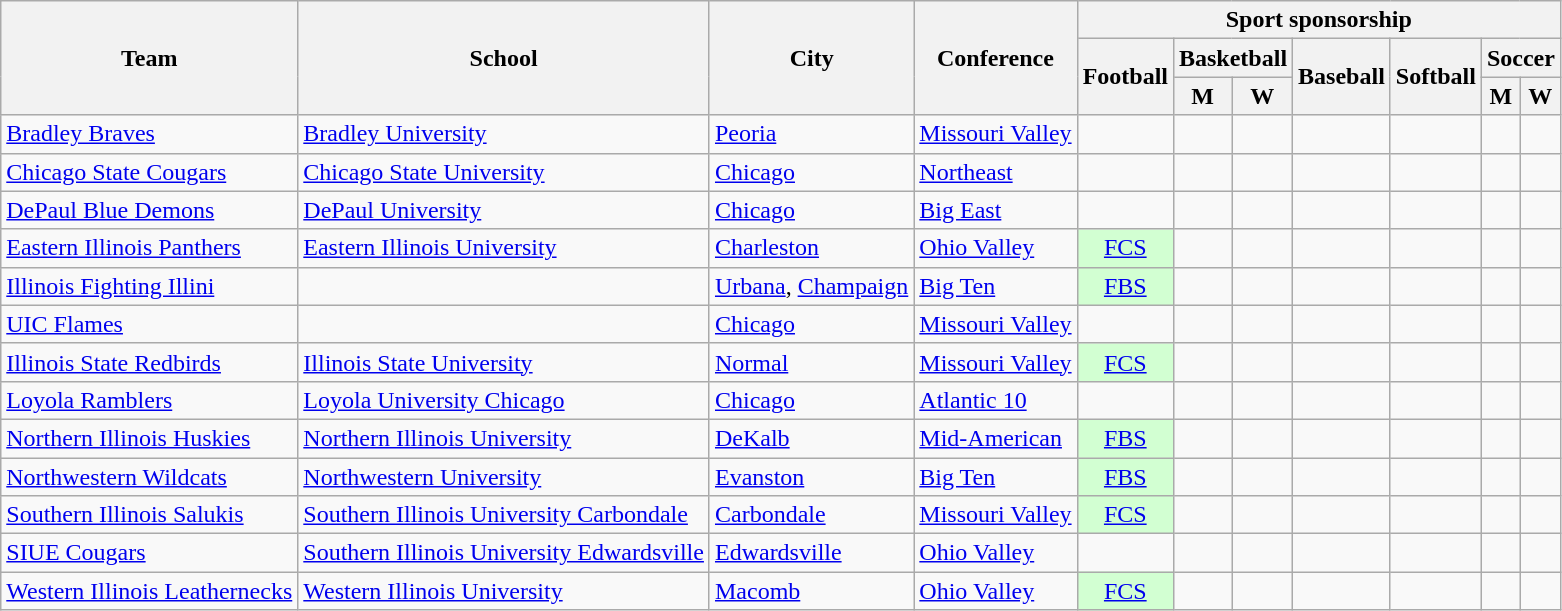<table class="sortable wikitable">
<tr>
<th rowspan=3>Team</th>
<th rowspan=3>School</th>
<th rowspan=3>City</th>
<th rowspan=3>Conference</th>
<th colspan=7>Sport sponsorship</th>
</tr>
<tr>
<th rowspan=2>Football</th>
<th colspan=2>Basketball</th>
<th rowspan=2>Baseball</th>
<th rowspan=2>Softball</th>
<th colspan=2>Soccer</th>
</tr>
<tr>
<th>M</th>
<th>W</th>
<th>M</th>
<th>W</th>
</tr>
<tr>
<td><a href='#'>Bradley Braves</a></td>
<td><a href='#'>Bradley University</a></td>
<td><a href='#'>Peoria</a></td>
<td><a href='#'>Missouri Valley</a></td>
<td></td>
<td></td>
<td></td>
<td></td>
<td></td>
<td></td>
<td></td>
</tr>
<tr>
<td><a href='#'>Chicago State Cougars</a></td>
<td><a href='#'>Chicago State University</a></td>
<td><a href='#'>Chicago</a></td>
<td><a href='#'>Northeast</a></td>
<td> </td>
<td></td>
<td></td>
<td></td>
<td></td>
<td></td>
<td></td>
</tr>
<tr>
<td><a href='#'>DePaul Blue Demons</a></td>
<td><a href='#'>DePaul University</a></td>
<td><a href='#'>Chicago</a></td>
<td><a href='#'>Big East</a></td>
<td></td>
<td></td>
<td></td>
<td></td>
<td></td>
<td></td>
<td></td>
</tr>
<tr>
<td><a href='#'>Eastern Illinois Panthers</a></td>
<td><a href='#'>Eastern Illinois University</a></td>
<td><a href='#'>Charleston</a></td>
<td><a href='#'>Ohio Valley</a></td>
<td style="background:#D2FFD2; text-align:center"><a href='#'>FCS</a></td>
<td></td>
<td></td>
<td></td>
<td></td>
<td></td>
<td></td>
</tr>
<tr>
<td><a href='#'>Illinois Fighting Illini</a></td>
<td></td>
<td><a href='#'>Urbana</a>, <a href='#'>Champaign</a></td>
<td><a href='#'>Big Ten</a></td>
<td style="background:#D2FFD2; text-align:center"><a href='#'>FBS</a></td>
<td></td>
<td></td>
<td></td>
<td></td>
<td></td>
<td></td>
</tr>
<tr>
<td><a href='#'>UIC Flames</a> </td>
<td></td>
<td><a href='#'>Chicago</a></td>
<td><a href='#'>Missouri Valley</a></td>
<td></td>
<td></td>
<td></td>
<td></td>
<td></td>
<td></td>
<td></td>
</tr>
<tr>
<td><a href='#'>Illinois State Redbirds</a></td>
<td><a href='#'>Illinois State University</a></td>
<td><a href='#'>Normal</a></td>
<td><a href='#'>Missouri Valley</a></td>
<td style="background:#D2FFD2; text-align:center"><a href='#'>FCS</a> </td>
<td></td>
<td></td>
<td></td>
<td></td>
<td></td>
<td></td>
</tr>
<tr>
<td><a href='#'>Loyola Ramblers</a></td>
<td><a href='#'>Loyola University Chicago</a></td>
<td><a href='#'>Chicago</a></td>
<td><a href='#'>Atlantic 10</a></td>
<td></td>
<td></td>
<td></td>
<td></td>
<td></td>
<td></td>
<td></td>
</tr>
<tr>
<td><a href='#'>Northern Illinois Huskies</a></td>
<td><a href='#'>Northern Illinois University</a></td>
<td><a href='#'>DeKalb</a></td>
<td><a href='#'>Mid-American</a></td>
<td style="background:#D2FFD2; text-align:center"><a href='#'>FBS</a></td>
<td></td>
<td></td>
<td></td>
<td></td>
<td></td>
<td></td>
</tr>
<tr>
<td><a href='#'>Northwestern Wildcats</a></td>
<td><a href='#'>Northwestern University</a></td>
<td><a href='#'>Evanston</a></td>
<td><a href='#'>Big Ten</a></td>
<td style="background:#D2FFD2; text-align:center"><a href='#'>FBS</a></td>
<td></td>
<td></td>
<td></td>
<td></td>
<td></td>
<td></td>
</tr>
<tr>
<td><a href='#'>Southern Illinois Salukis</a></td>
<td><a href='#'>Southern Illinois University Carbondale</a></td>
<td><a href='#'>Carbondale</a></td>
<td><a href='#'>Missouri Valley</a></td>
<td style="background:#D2FFD2; text-align:center"><a href='#'>FCS</a> </td>
<td></td>
<td></td>
<td></td>
<td></td>
<td></td>
<td></td>
</tr>
<tr>
<td><a href='#'>SIUE Cougars</a> </td>
<td><a href='#'>Southern Illinois University Edwardsville</a></td>
<td><a href='#'>Edwardsville</a></td>
<td><a href='#'>Ohio Valley</a></td>
<td></td>
<td></td>
<td></td>
<td></td>
<td></td>
<td></td>
<td></td>
</tr>
<tr>
<td><a href='#'>Western Illinois Leathernecks</a></td>
<td><a href='#'>Western Illinois University</a></td>
<td><a href='#'>Macomb</a></td>
<td><a href='#'>Ohio Valley</a></td>
<td style="background:#D2FFD2; text-align:center"><a href='#'>FCS</a> </td>
<td></td>
<td></td>
<td></td>
<td></td>
<td></td>
<td></td>
</tr>
</table>
